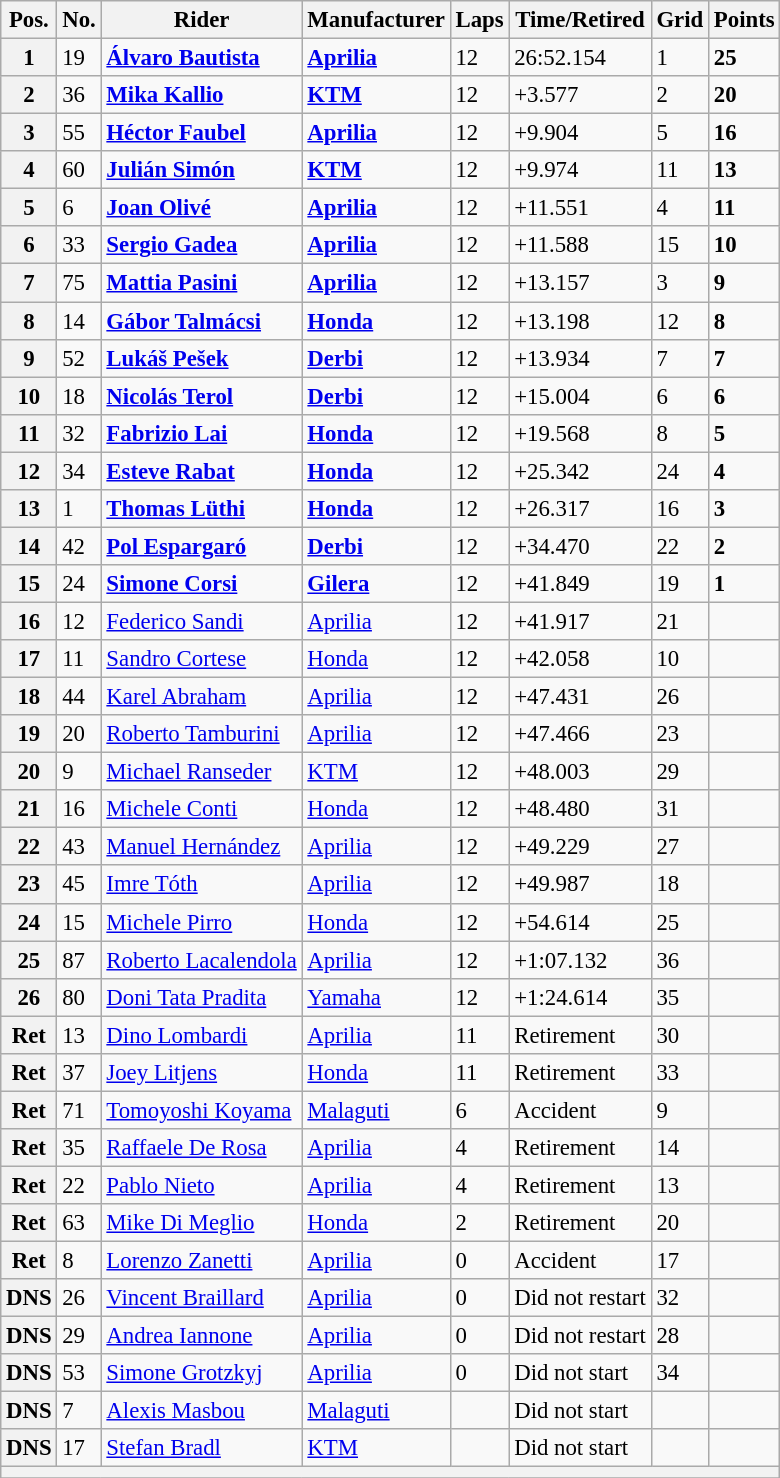<table class="wikitable" style="font-size: 95%;">
<tr>
<th>Pos.</th>
<th>No.</th>
<th>Rider</th>
<th>Manufacturer</th>
<th>Laps</th>
<th>Time/Retired</th>
<th>Grid</th>
<th>Points</th>
</tr>
<tr>
<th>1</th>
<td>19</td>
<td> <strong><a href='#'>Álvaro Bautista</a></strong></td>
<td><strong><a href='#'>Aprilia</a></strong></td>
<td>12</td>
<td>26:52.154</td>
<td>1</td>
<td><strong>25</strong></td>
</tr>
<tr>
<th>2</th>
<td>36</td>
<td> <strong><a href='#'>Mika Kallio</a></strong></td>
<td><strong><a href='#'>KTM</a></strong></td>
<td>12</td>
<td>+3.577</td>
<td>2</td>
<td><strong>20</strong></td>
</tr>
<tr>
<th>3</th>
<td>55</td>
<td> <strong><a href='#'>Héctor Faubel</a></strong></td>
<td><strong><a href='#'>Aprilia</a></strong></td>
<td>12</td>
<td>+9.904</td>
<td>5</td>
<td><strong>16</strong></td>
</tr>
<tr>
<th>4</th>
<td>60</td>
<td> <strong><a href='#'>Julián Simón</a></strong></td>
<td><strong><a href='#'>KTM</a></strong></td>
<td>12</td>
<td>+9.974</td>
<td>11</td>
<td><strong>13</strong></td>
</tr>
<tr>
<th>5</th>
<td>6</td>
<td> <strong><a href='#'>Joan Olivé</a></strong></td>
<td><strong><a href='#'>Aprilia</a></strong></td>
<td>12</td>
<td>+11.551</td>
<td>4</td>
<td><strong>11</strong></td>
</tr>
<tr>
<th>6</th>
<td>33</td>
<td> <strong><a href='#'>Sergio Gadea</a></strong></td>
<td><strong><a href='#'>Aprilia</a></strong></td>
<td>12</td>
<td>+11.588</td>
<td>15</td>
<td><strong>10</strong></td>
</tr>
<tr>
<th>7</th>
<td>75</td>
<td> <strong><a href='#'>Mattia Pasini</a></strong></td>
<td><strong><a href='#'>Aprilia</a></strong></td>
<td>12</td>
<td>+13.157</td>
<td>3</td>
<td><strong>9</strong></td>
</tr>
<tr>
<th>8</th>
<td>14</td>
<td> <strong><a href='#'>Gábor Talmácsi</a></strong></td>
<td><strong><a href='#'>Honda</a></strong></td>
<td>12</td>
<td>+13.198</td>
<td>12</td>
<td><strong>8</strong></td>
</tr>
<tr>
<th>9</th>
<td>52</td>
<td> <strong><a href='#'>Lukáš Pešek</a></strong></td>
<td><strong><a href='#'>Derbi</a></strong></td>
<td>12</td>
<td>+13.934</td>
<td>7</td>
<td><strong>7</strong></td>
</tr>
<tr>
<th>10</th>
<td>18</td>
<td> <strong><a href='#'>Nicolás Terol</a></strong></td>
<td><strong><a href='#'>Derbi</a></strong></td>
<td>12</td>
<td>+15.004</td>
<td>6</td>
<td><strong>6</strong></td>
</tr>
<tr>
<th>11</th>
<td>32</td>
<td> <strong><a href='#'>Fabrizio Lai</a></strong></td>
<td><strong><a href='#'>Honda</a></strong></td>
<td>12</td>
<td>+19.568</td>
<td>8</td>
<td><strong>5</strong></td>
</tr>
<tr>
<th>12</th>
<td>34</td>
<td> <strong><a href='#'>Esteve Rabat</a></strong></td>
<td><strong><a href='#'>Honda</a></strong></td>
<td>12</td>
<td>+25.342</td>
<td>24</td>
<td><strong>4</strong></td>
</tr>
<tr>
<th>13</th>
<td>1</td>
<td> <strong><a href='#'>Thomas Lüthi</a></strong></td>
<td><strong><a href='#'>Honda</a></strong></td>
<td>12</td>
<td>+26.317</td>
<td>16</td>
<td><strong>3</strong></td>
</tr>
<tr>
<th>14</th>
<td>42</td>
<td> <strong><a href='#'>Pol Espargaró</a></strong></td>
<td><strong><a href='#'>Derbi</a></strong></td>
<td>12</td>
<td>+34.470</td>
<td>22</td>
<td><strong>2</strong></td>
</tr>
<tr>
<th>15</th>
<td>24</td>
<td> <strong><a href='#'>Simone Corsi</a></strong></td>
<td><strong><a href='#'>Gilera</a></strong></td>
<td>12</td>
<td>+41.849</td>
<td>19</td>
<td><strong>1</strong></td>
</tr>
<tr>
<th>16</th>
<td>12</td>
<td> <a href='#'>Federico Sandi</a></td>
<td><a href='#'>Aprilia</a></td>
<td>12</td>
<td>+41.917</td>
<td>21</td>
<td></td>
</tr>
<tr>
<th>17</th>
<td>11</td>
<td> <a href='#'>Sandro Cortese</a></td>
<td><a href='#'>Honda</a></td>
<td>12</td>
<td>+42.058</td>
<td>10</td>
<td></td>
</tr>
<tr>
<th>18</th>
<td>44</td>
<td> <a href='#'>Karel Abraham</a></td>
<td><a href='#'>Aprilia</a></td>
<td>12</td>
<td>+47.431</td>
<td>26</td>
<td></td>
</tr>
<tr>
<th>19</th>
<td>20</td>
<td> <a href='#'>Roberto Tamburini</a></td>
<td><a href='#'>Aprilia</a></td>
<td>12</td>
<td>+47.466</td>
<td>23</td>
<td></td>
</tr>
<tr>
<th>20</th>
<td>9</td>
<td> <a href='#'>Michael Ranseder</a></td>
<td><a href='#'>KTM</a></td>
<td>12</td>
<td>+48.003</td>
<td>29</td>
<td></td>
</tr>
<tr>
<th>21</th>
<td>16</td>
<td> <a href='#'>Michele Conti</a></td>
<td><a href='#'>Honda</a></td>
<td>12</td>
<td>+48.480</td>
<td>31</td>
<td></td>
</tr>
<tr>
<th>22</th>
<td>43</td>
<td> <a href='#'>Manuel Hernández</a></td>
<td><a href='#'>Aprilia</a></td>
<td>12</td>
<td>+49.229</td>
<td>27</td>
<td></td>
</tr>
<tr>
<th>23</th>
<td>45</td>
<td> <a href='#'>Imre Tóth</a></td>
<td><a href='#'>Aprilia</a></td>
<td>12</td>
<td>+49.987</td>
<td>18</td>
<td></td>
</tr>
<tr>
<th>24</th>
<td>15</td>
<td> <a href='#'>Michele Pirro</a></td>
<td><a href='#'>Honda</a></td>
<td>12</td>
<td>+54.614</td>
<td>25</td>
<td></td>
</tr>
<tr>
<th>25</th>
<td>87</td>
<td> <a href='#'>Roberto Lacalendola</a></td>
<td><a href='#'>Aprilia</a></td>
<td>12</td>
<td>+1:07.132</td>
<td>36</td>
<td></td>
</tr>
<tr>
<th>26</th>
<td>80</td>
<td> <a href='#'>Doni Tata Pradita</a></td>
<td><a href='#'>Yamaha</a></td>
<td>12</td>
<td>+1:24.614</td>
<td>35</td>
<td></td>
</tr>
<tr>
<th>Ret</th>
<td>13</td>
<td> <a href='#'>Dino Lombardi</a></td>
<td><a href='#'>Aprilia</a></td>
<td>11</td>
<td>Retirement</td>
<td>30</td>
<td></td>
</tr>
<tr>
<th>Ret</th>
<td>37</td>
<td> <a href='#'>Joey Litjens</a></td>
<td><a href='#'>Honda</a></td>
<td>11</td>
<td>Retirement</td>
<td>33</td>
<td></td>
</tr>
<tr>
<th>Ret</th>
<td>71</td>
<td> <a href='#'>Tomoyoshi Koyama</a></td>
<td><a href='#'>Malaguti</a></td>
<td>6</td>
<td>Accident</td>
<td>9</td>
<td></td>
</tr>
<tr>
<th>Ret</th>
<td>35</td>
<td> <a href='#'>Raffaele De Rosa</a></td>
<td><a href='#'>Aprilia</a></td>
<td>4</td>
<td>Retirement</td>
<td>14</td>
<td></td>
</tr>
<tr>
<th>Ret</th>
<td>22</td>
<td> <a href='#'>Pablo Nieto</a></td>
<td><a href='#'>Aprilia</a></td>
<td>4</td>
<td>Retirement</td>
<td>13</td>
<td></td>
</tr>
<tr>
<th>Ret</th>
<td>63</td>
<td> <a href='#'>Mike Di Meglio</a></td>
<td><a href='#'>Honda</a></td>
<td>2</td>
<td>Retirement</td>
<td>20</td>
<td></td>
</tr>
<tr>
<th>Ret</th>
<td>8</td>
<td> <a href='#'>Lorenzo Zanetti</a></td>
<td><a href='#'>Aprilia</a></td>
<td>0</td>
<td>Accident</td>
<td>17</td>
<td></td>
</tr>
<tr>
<th>DNS</th>
<td>26</td>
<td> <a href='#'>Vincent Braillard</a></td>
<td><a href='#'>Aprilia</a></td>
<td>0</td>
<td>Did not restart</td>
<td>32</td>
<td></td>
</tr>
<tr>
<th>DNS</th>
<td>29</td>
<td> <a href='#'>Andrea Iannone</a></td>
<td><a href='#'>Aprilia</a></td>
<td>0</td>
<td>Did not restart</td>
<td>28</td>
<td></td>
</tr>
<tr>
<th>DNS</th>
<td>53</td>
<td> <a href='#'>Simone Grotzkyj</a></td>
<td><a href='#'>Aprilia</a></td>
<td>0</td>
<td>Did not start</td>
<td>34</td>
<td></td>
</tr>
<tr>
<th>DNS</th>
<td>7</td>
<td> <a href='#'>Alexis Masbou</a></td>
<td><a href='#'>Malaguti</a></td>
<td></td>
<td>Did not start</td>
<td></td>
<td></td>
</tr>
<tr>
<th>DNS</th>
<td>17</td>
<td> <a href='#'>Stefan Bradl</a></td>
<td><a href='#'>KTM</a></td>
<td></td>
<td>Did not start</td>
<td></td>
<td></td>
</tr>
<tr>
<th colspan=8></th>
</tr>
<tr>
</tr>
</table>
